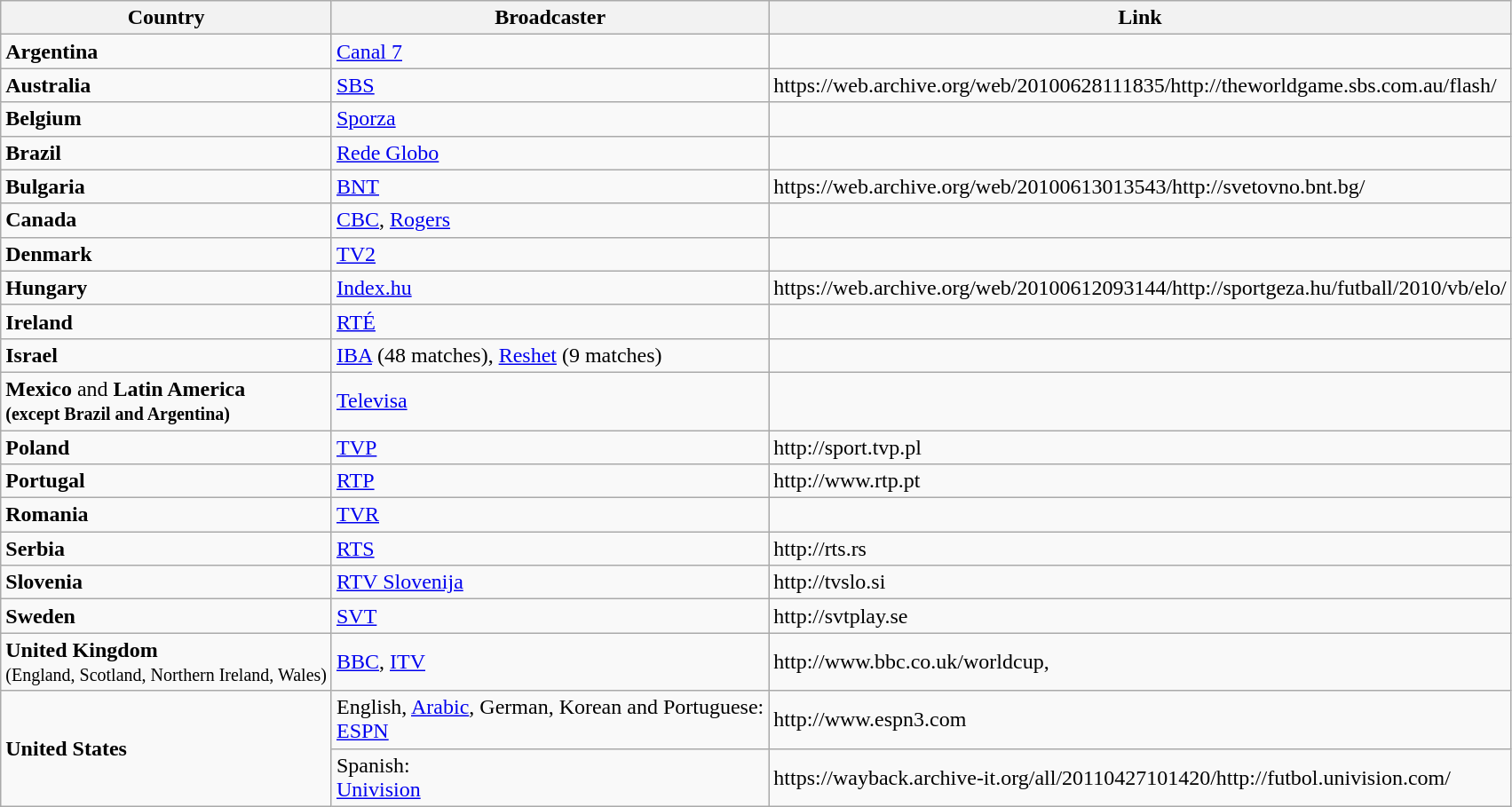<table class="wikitable" border="1">
<tr>
<th>Country</th>
<th>Broadcaster</th>
<th>Link</th>
</tr>
<tr>
<td><strong>Argentina</strong></td>
<td><a href='#'>Canal 7</a></td>
<td></td>
</tr>
<tr>
<td><strong>Australia</strong></td>
<td><a href='#'>SBS</a></td>
<td>https://web.archive.org/web/20100628111835/http://theworldgame.sbs.com.au/flash/</td>
</tr>
<tr>
<td><strong>Belgium</strong></td>
<td><a href='#'>Sporza</a></td>
<td></td>
</tr>
<tr>
<td><strong>Brazil</strong></td>
<td><a href='#'>Rede Globo</a></td>
<td></td>
</tr>
<tr>
<td><strong>Bulgaria</strong></td>
<td><a href='#'>BNT</a></td>
<td>https://web.archive.org/web/20100613013543/http://svetovno.bnt.bg/</td>
</tr>
<tr>
<td><strong>Canada</strong></td>
<td><a href='#'>CBC</a>, <a href='#'>Rogers</a></td>
<td></td>
</tr>
<tr>
<td><strong>Denmark</strong></td>
<td><a href='#'>TV2</a></td>
<td></td>
</tr>
<tr>
<td><strong>Hungary</strong></td>
<td><a href='#'>Index.hu</a></td>
<td>https://web.archive.org/web/20100612093144/http://sportgeza.hu/futball/2010/vb/elo/</td>
</tr>
<tr>
<td><strong>Ireland</strong></td>
<td><a href='#'>RTÉ</a></td>
<td></td>
</tr>
<tr>
<td><strong>Israel</strong></td>
<td><a href='#'>IBA</a> (48 matches), <a href='#'>Reshet</a> (9 matches)</td>
<td></td>
</tr>
<tr>
<td><strong>Mexico</strong> and <strong>Latin America</strong><br><small><strong>(except Brazil and Argentina)</strong></small></td>
<td><a href='#'>Televisa</a></td>
<td></td>
</tr>
<tr>
<td><strong>Poland</strong></td>
<td><a href='#'>TVP</a></td>
<td>http://sport.tvp.pl</td>
</tr>
<tr>
<td><strong>Portugal</strong></td>
<td><a href='#'>RTP</a></td>
<td>http://www.rtp.pt</td>
</tr>
<tr>
<td><strong>Romania</strong></td>
<td><a href='#'>TVR</a></td>
<td></td>
</tr>
<tr>
<td><strong>Serbia</strong></td>
<td><a href='#'>RTS</a></td>
<td>http://rts.rs</td>
</tr>
<tr>
<td><strong>Slovenia</strong></td>
<td><a href='#'>RTV Slovenija</a></td>
<td>http://tvslo.si</td>
</tr>
<tr>
<td><strong>Sweden</strong></td>
<td><a href='#'>SVT</a></td>
<td>http://svtplay.se</td>
</tr>
<tr>
<td><strong>United Kingdom</strong><br><small>(England, Scotland, Northern Ireland, Wales)</small></td>
<td><a href='#'>BBC</a>, <a href='#'>ITV</a></td>
<td>http://www.bbc.co.uk/worldcup, </td>
</tr>
<tr>
<td rowspan=2><strong>United States</strong></td>
<td>English, <a href='#'>Arabic</a>, German, Korean and Portuguese:<br> <a href='#'>ESPN</a></td>
<td>http://www.espn3.com</td>
</tr>
<tr>
<td>Spanish:<br> <a href='#'>Univision</a></td>
<td>https://wayback.archive-it.org/all/20110427101420/http://futbol.univision.com/</td>
</tr>
</table>
